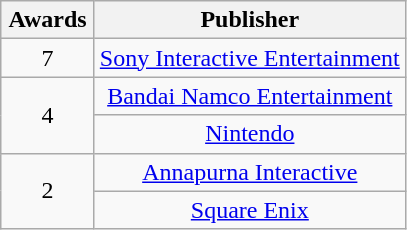<table class="wikitable floatright" rowspan="2" style="text-align:center;" background: #f6e39c;>
<tr>
<th style="width:55px;">Awards</th>
<th style="text-align:center;">Publisher</th>
</tr>
<tr>
<td>7</td>
<td><a href='#'>Sony Interactive Entertainment</a></td>
</tr>
<tr>
<td rowspan="2">4</td>
<td><a href='#'>Bandai Namco Entertainment</a></td>
</tr>
<tr>
<td><a href='#'>Nintendo</a></td>
</tr>
<tr>
<td rowspan="2">2</td>
<td><a href='#'>Annapurna Interactive</a></td>
</tr>
<tr>
<td><a href='#'>Square Enix</a></td>
</tr>
</table>
